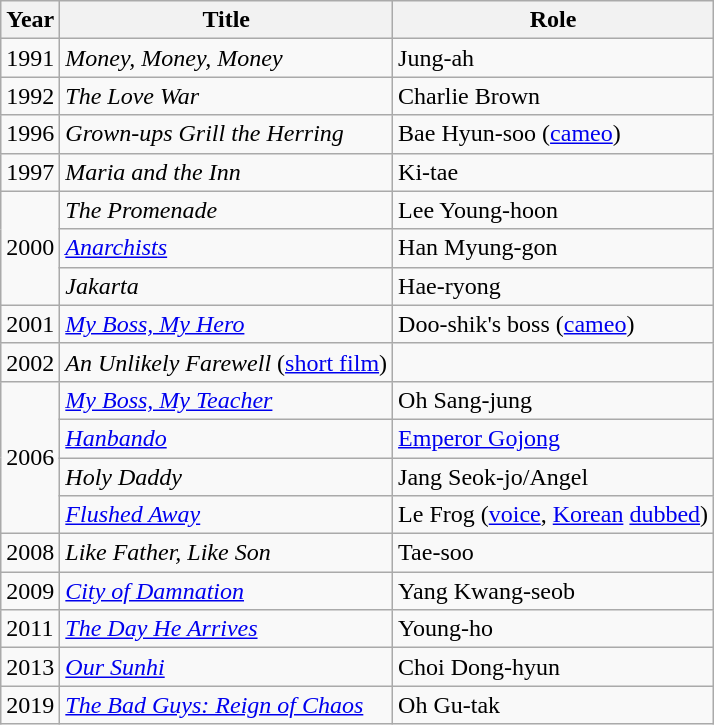<table class="wikitable sortable">
<tr>
<th>Year</th>
<th>Title</th>
<th>Role</th>
</tr>
<tr>
<td>1991</td>
<td><em>Money, Money, Money</em></td>
<td>Jung-ah</td>
</tr>
<tr>
<td>1992</td>
<td><em>The Love War</em></td>
<td>Charlie Brown</td>
</tr>
<tr>
<td>1996</td>
<td><em>Grown-ups Grill the Herring</em> </td>
<td>Bae Hyun-soo (<a href='#'>cameo</a>)</td>
</tr>
<tr>
<td>1997</td>
<td><em>Maria and the Inn</em></td>
<td>Ki-tae</td>
</tr>
<tr>
<td rowspan=3>2000</td>
<td><em>The Promenade</em></td>
<td>Lee Young-hoon</td>
</tr>
<tr>
<td><em><a href='#'>Anarchists</a></em></td>
<td>Han Myung-gon</td>
</tr>
<tr>
<td><em>Jakarta</em></td>
<td>Hae-ryong</td>
</tr>
<tr>
<td>2001</td>
<td><em><a href='#'>My Boss, My Hero</a></em></td>
<td>Doo-shik's boss (<a href='#'>cameo</a>)</td>
</tr>
<tr>
<td>2002</td>
<td><em>An Unlikely Farewell</em> (<a href='#'>short film</a>)</td>
<td></td>
</tr>
<tr>
<td rowspan=4>2006</td>
<td><em><a href='#'>My Boss, My Teacher</a></em></td>
<td>Oh Sang-jung</td>
</tr>
<tr>
<td><em><a href='#'>Hanbando</a></em></td>
<td><a href='#'>Emperor Gojong</a></td>
</tr>
<tr>
<td><em>Holy Daddy</em></td>
<td>Jang Seok-jo/Angel</td>
</tr>
<tr>
<td><em><a href='#'>Flushed Away</a></em></td>
<td>Le Frog (<a href='#'>voice</a>, <a href='#'>Korean</a> <a href='#'>dubbed</a>)</td>
</tr>
<tr>
<td>2008</td>
<td><em>Like Father, Like Son</em></td>
<td>Tae-soo</td>
</tr>
<tr>
<td>2009</td>
<td><em><a href='#'>City of Damnation</a></em></td>
<td>Yang Kwang-seob</td>
</tr>
<tr>
<td>2011</td>
<td><em><a href='#'>The Day He Arrives</a></em></td>
<td>Young-ho</td>
</tr>
<tr>
<td>2013</td>
<td><em><a href='#'>Our Sunhi</a></em></td>
<td>Choi Dong-hyun</td>
</tr>
<tr>
<td>2019</td>
<td><em><a href='#'>The Bad Guys: Reign of Chaos</a></em></td>
<td>Oh Gu-tak</td>
</tr>
</table>
